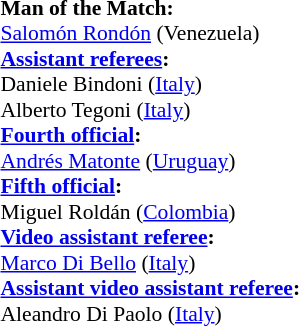<table width=50% style="font-size:90%">
<tr>
<td><br><strong>Man of the Match:</strong>
<br><a href='#'>Salomón Rondón</a> (Venezuela)<br><strong><a href='#'>Assistant referees</a>:</strong>
<br>Daniele Bindoni (<a href='#'>Italy</a>)
<br>Alberto Tegoni (<a href='#'>Italy</a>)
<br><strong><a href='#'>Fourth official</a>:</strong>
<br><a href='#'>Andrés Matonte</a> (<a href='#'>Uruguay</a>)
<br><strong><a href='#'>Fifth official</a>:</strong>
<br>Miguel Roldán (<a href='#'>Colombia</a>)
<br><strong><a href='#'>Video assistant referee</a>:</strong>
<br><a href='#'>Marco Di Bello</a> (<a href='#'>Italy</a>)
<br><strong><a href='#'>Assistant video assistant referee</a>:</strong>
<br>Aleandro Di Paolo (<a href='#'>Italy</a>)</td>
</tr>
</table>
